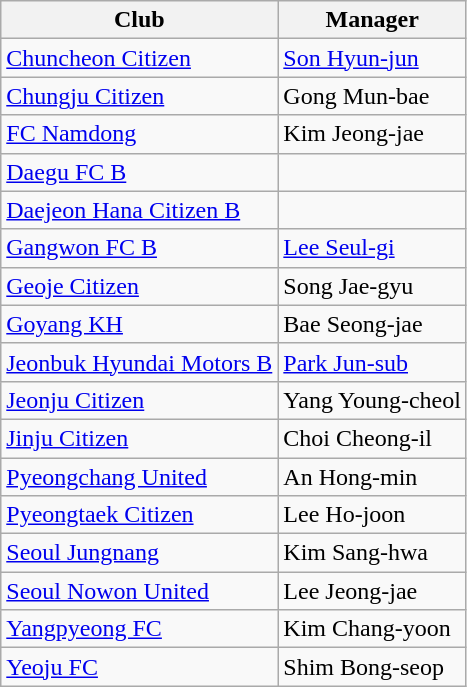<table class="wikitable sortable" style="text-align: left;">
<tr>
<th>Club</th>
<th>Manager</th>
</tr>
<tr>
<td><a href='#'>Chuncheon Citizen</a></td>
<td> <a href='#'>Son Hyun-jun</a></td>
</tr>
<tr>
<td><a href='#'>Chungju Citizen</a></td>
<td> Gong Mun-bae</td>
</tr>
<tr>
<td><a href='#'>FC Namdong</a></td>
<td> Kim Jeong-jae</td>
</tr>
<tr>
<td><a href='#'>Daegu FC B</a></td>
<td></td>
</tr>
<tr>
<td><a href='#'>Daejeon Hana Citizen B</a></td>
<td></td>
</tr>
<tr>
<td><a href='#'>Gangwon FC B</a></td>
<td> <a href='#'>Lee Seul-gi</a></td>
</tr>
<tr>
<td><a href='#'>Geoje Citizen</a></td>
<td> Song Jae-gyu</td>
</tr>
<tr>
<td><a href='#'>Goyang KH</a></td>
<td> Bae Seong-jae</td>
</tr>
<tr>
<td><a href='#'>Jeonbuk Hyundai Motors B</a></td>
<td> <a href='#'>Park Jun-sub</a></td>
</tr>
<tr>
<td><a href='#'>Jeonju Citizen</a></td>
<td> Yang Young-cheol</td>
</tr>
<tr>
<td><a href='#'>Jinju Citizen</a></td>
<td> Choi Cheong-il</td>
</tr>
<tr>
<td><a href='#'>Pyeongchang United</a></td>
<td> An Hong-min</td>
</tr>
<tr>
<td><a href='#'>Pyeongtaek Citizen</a></td>
<td> Lee Ho-joon</td>
</tr>
<tr>
<td><a href='#'>Seoul Jungnang</a></td>
<td> Kim Sang-hwa</td>
</tr>
<tr>
<td><a href='#'>Seoul Nowon United</a></td>
<td> Lee Jeong-jae</td>
</tr>
<tr>
<td><a href='#'>Yangpyeong FC</a></td>
<td> Kim Chang-yoon</td>
</tr>
<tr>
<td><a href='#'>Yeoju FC</a></td>
<td> Shim Bong-seop</td>
</tr>
</table>
